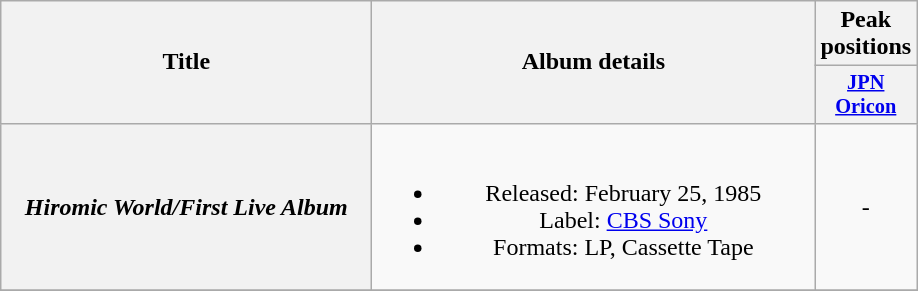<table class="wikitable plainrowheaders" style="text-align:center;">
<tr>
<th style="width:15em;" rowspan="2">Title</th>
<th style="width:18em;" rowspan="2">Album details</th>
<th colspan="1">Peak positions</th>
</tr>
<tr>
<th style="width:3em;font-size:85%"><a href='#'>JPN<br>Oricon</a><br></th>
</tr>
<tr>
<th scope="row"><em>Hiromic World/First Live Album</em></th>
<td><br><ul><li>Released: February 25, 1985</li><li>Label: <a href='#'>CBS Sony</a></li><li>Formats: LP, Cassette Tape</li></ul></td>
<td>-</td>
</tr>
<tr>
</tr>
</table>
